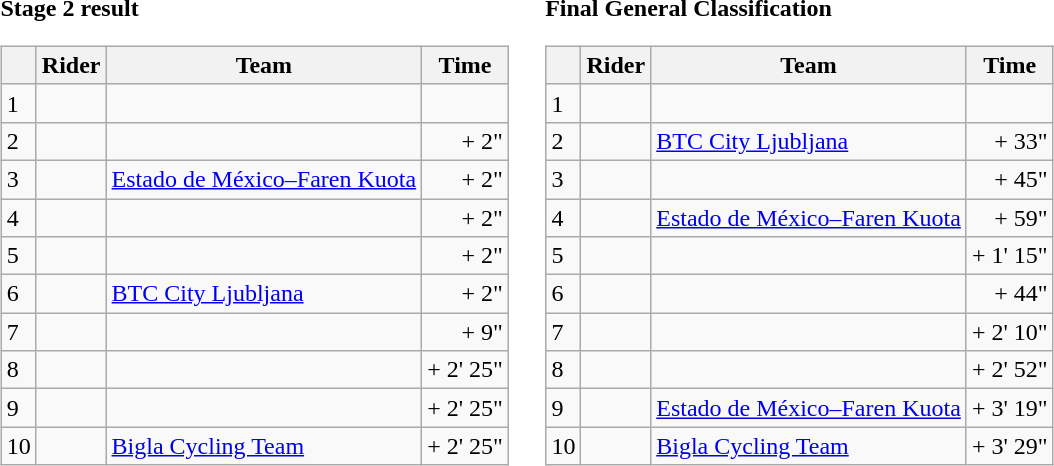<table>
<tr>
<td><strong>Stage 2 result</strong><br><table class="wikitable">
<tr>
<th></th>
<th>Rider</th>
<th>Team</th>
<th>Time</th>
</tr>
<tr>
<td>1</td>
<td></td>
<td></td>
<td align="right"></td>
</tr>
<tr>
<td>2</td>
<td></td>
<td></td>
<td align="right">+ 2"</td>
</tr>
<tr>
<td>3</td>
<td></td>
<td><a href='#'>Estado de México–Faren Kuota</a></td>
<td align="right">+ 2"</td>
</tr>
<tr>
<td>4</td>
<td></td>
<td></td>
<td align="right">+ 2"</td>
</tr>
<tr>
<td>5</td>
<td></td>
<td></td>
<td align="right">+ 2"</td>
</tr>
<tr>
<td>6</td>
<td></td>
<td><a href='#'>BTC City Ljubljana</a></td>
<td align="right">+ 2"</td>
</tr>
<tr>
<td>7</td>
<td></td>
<td></td>
<td align="right">+ 9"</td>
</tr>
<tr>
<td>8</td>
<td></td>
<td></td>
<td align="right">+ 2' 25"</td>
</tr>
<tr>
<td>9</td>
<td></td>
<td></td>
<td align="right">+ 2' 25"</td>
</tr>
<tr>
<td>10</td>
<td></td>
<td><a href='#'>Bigla Cycling Team</a></td>
<td align="right">+ 2' 25"</td>
</tr>
</table>
</td>
<td></td>
<td><strong>Final General Classification</strong><br><table class="wikitable">
<tr>
<th></th>
<th>Rider</th>
<th>Team</th>
<th>Time</th>
</tr>
<tr>
<td>1</td>
<td></td>
<td></td>
<td align="right"></td>
</tr>
<tr>
<td>2</td>
<td></td>
<td><a href='#'>BTC City Ljubljana</a></td>
<td align="right">+ 33"</td>
</tr>
<tr>
<td>3</td>
<td></td>
<td></td>
<td align="right">+ 45"</td>
</tr>
<tr>
<td>4</td>
<td></td>
<td><a href='#'>Estado de México–Faren Kuota</a></td>
<td align="right">+ 59"</td>
</tr>
<tr>
<td>5</td>
<td></td>
<td></td>
<td align="right">+ 1' 15"</td>
</tr>
<tr>
<td>6</td>
<td></td>
<td></td>
<td align="right">+ 44"</td>
</tr>
<tr>
<td>7</td>
<td></td>
<td></td>
<td align="right">+ 2' 10"</td>
</tr>
<tr>
<td>8</td>
<td></td>
<td></td>
<td align="right">+ 2' 52"</td>
</tr>
<tr>
<td>9</td>
<td></td>
<td><a href='#'>Estado de México–Faren Kuota</a></td>
<td align="right">+ 3' 19"</td>
</tr>
<tr>
<td>10</td>
<td></td>
<td><a href='#'>Bigla Cycling Team</a></td>
<td align="right">+ 3' 29"</td>
</tr>
</table>
</td>
</tr>
</table>
